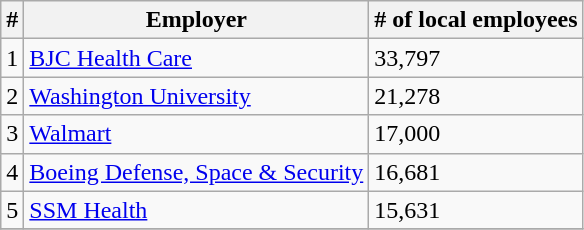<table class="wikitable">
<tr>
<th>#</th>
<th>Employer</th>
<th># of local employees</th>
</tr>
<tr>
<td>1</td>
<td><a href='#'>BJC Health Care</a></td>
<td>33,797</td>
</tr>
<tr>
<td>2</td>
<td><a href='#'>Washington University</a></td>
<td>21,278</td>
</tr>
<tr>
<td>3</td>
<td><a href='#'>Walmart</a></td>
<td>17,000</td>
</tr>
<tr>
<td>4</td>
<td><a href='#'>Boeing Defense, Space & Security</a></td>
<td>16,681</td>
</tr>
<tr>
<td>5</td>
<td><a href='#'>SSM Health</a></td>
<td>15,631</td>
</tr>
<tr>
</tr>
</table>
